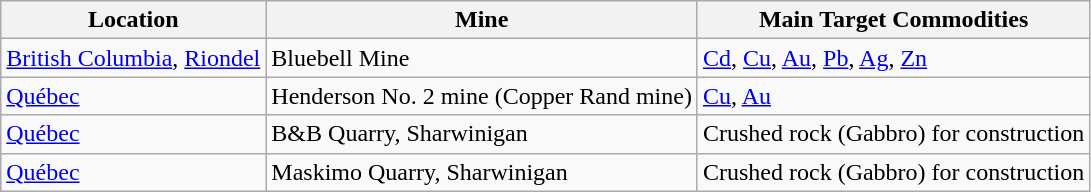<table class="wikitable">
<tr>
<th>Location</th>
<th>Mine</th>
<th>Main Target Commodities</th>
</tr>
<tr>
<td><a href='#'>British Columbia</a>, <a href='#'>Riondel</a></td>
<td>Bluebell Mine</td>
<td><a href='#'>Cd</a>, <a href='#'>Cu</a>, <a href='#'>Au</a>, <a href='#'>Pb</a>, <a href='#'>Ag</a>, <a href='#'>Zn</a></td>
</tr>
<tr>
<td><a href='#'>Québec</a></td>
<td>Henderson No. 2 mine (Copper Rand mine)</td>
<td><a href='#'>Cu</a>, <a href='#'>Au</a></td>
</tr>
<tr>
<td><a href='#'>Québec</a></td>
<td>B&B Quarry, Sharwinigan</td>
<td>Crushed rock (Gabbro) for construction</td>
</tr>
<tr>
<td><a href='#'>Québec</a></td>
<td>Maskimo Quarry, Sharwinigan</td>
<td>Crushed rock (Gabbro) for construction</td>
</tr>
</table>
